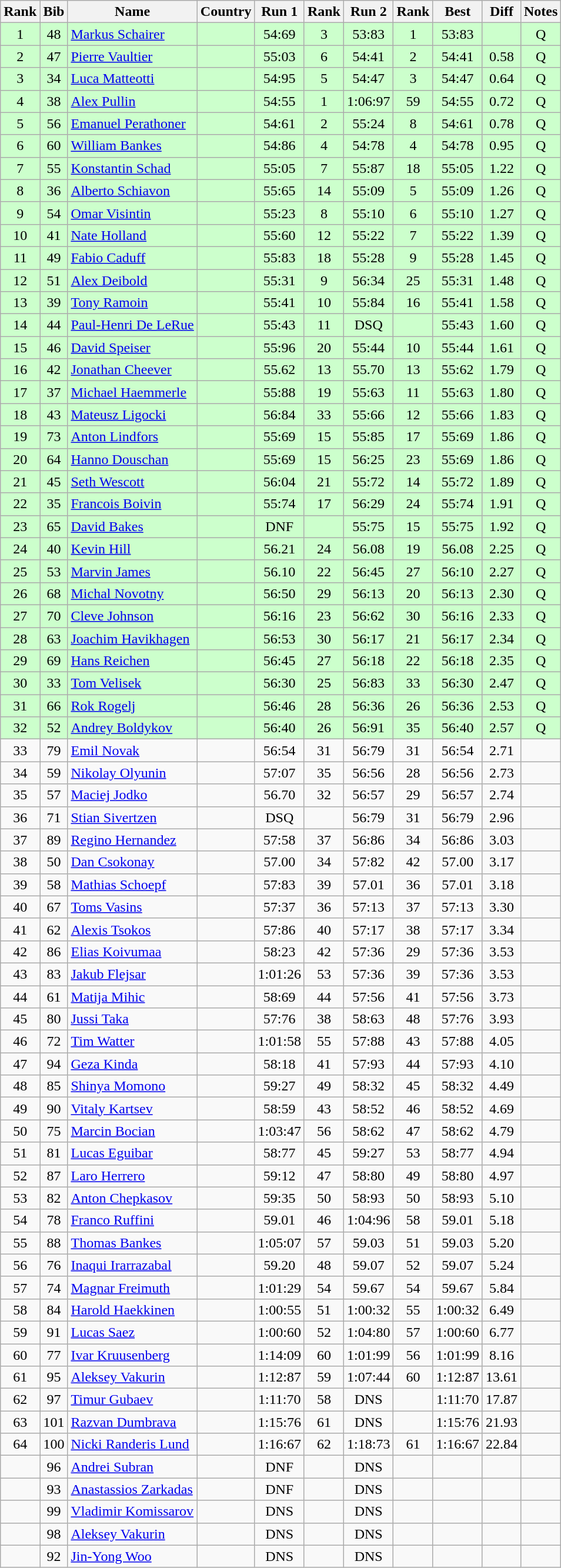<table class="wikitable sortable" style="text-align:center">
<tr>
<th>Rank</th>
<th>Bib</th>
<th>Name</th>
<th>Country</th>
<th>Run 1</th>
<th>Rank</th>
<th>Run 2</th>
<th>Rank</th>
<th>Best</th>
<th>Diff</th>
<th>Notes</th>
</tr>
<tr bgcolor="#ccffcc">
<td>1</td>
<td>48</td>
<td align=left><a href='#'>Markus Schairer</a></td>
<td align=left></td>
<td>54:69</td>
<td>3</td>
<td>53:83</td>
<td>1</td>
<td>53:83</td>
<td></td>
<td>Q</td>
</tr>
<tr bgcolor="#ccffcc">
<td>2</td>
<td>47</td>
<td align=left><a href='#'>Pierre Vaultier</a></td>
<td align=left></td>
<td>55:03</td>
<td>6</td>
<td>54:41</td>
<td>2</td>
<td>54:41</td>
<td>0.58</td>
<td>Q</td>
</tr>
<tr bgcolor="#ccffcc">
<td>3</td>
<td>34</td>
<td align=left><a href='#'>Luca Matteotti</a></td>
<td align=left></td>
<td>54:95</td>
<td>5</td>
<td>54:47</td>
<td>3</td>
<td>54:47</td>
<td>0.64</td>
<td>Q</td>
</tr>
<tr bgcolor="#ccffcc">
<td>4</td>
<td>38</td>
<td align=left><a href='#'>Alex Pullin</a></td>
<td align=left></td>
<td>54:55</td>
<td>1</td>
<td>1:06:97</td>
<td>59</td>
<td>54:55</td>
<td>0.72</td>
<td>Q</td>
</tr>
<tr bgcolor="#ccffcc">
<td>5</td>
<td>56</td>
<td align=left><a href='#'>Emanuel Perathoner</a></td>
<td align=left></td>
<td>54:61</td>
<td>2</td>
<td>55:24</td>
<td>8</td>
<td>54:61</td>
<td>0.78</td>
<td>Q</td>
</tr>
<tr bgcolor="#ccffcc">
<td>6</td>
<td>60</td>
<td align=left><a href='#'>William Bankes</a></td>
<td align=left></td>
<td>54:86</td>
<td>4</td>
<td>54:78</td>
<td>4</td>
<td>54:78</td>
<td>0.95</td>
<td>Q</td>
</tr>
<tr bgcolor="#ccffcc">
<td>7</td>
<td>55</td>
<td align=left><a href='#'>Konstantin Schad</a></td>
<td align=left></td>
<td>55:05</td>
<td>7</td>
<td>55:87</td>
<td>18</td>
<td>55:05</td>
<td>1.22</td>
<td>Q</td>
</tr>
<tr bgcolor="#ccffcc">
<td>8</td>
<td>36</td>
<td align=left><a href='#'>Alberto Schiavon</a></td>
<td align=left></td>
<td>55:65</td>
<td>14</td>
<td>55:09</td>
<td>5</td>
<td>55:09</td>
<td>1.26</td>
<td>Q</td>
</tr>
<tr bgcolor="#ccffcc">
<td>9</td>
<td>54</td>
<td align=left><a href='#'>Omar Visintin</a></td>
<td align=left></td>
<td>55:23</td>
<td>8</td>
<td>55:10</td>
<td>6</td>
<td>55:10</td>
<td>1.27</td>
<td>Q</td>
</tr>
<tr bgcolor="#ccffcc">
<td>10</td>
<td>41</td>
<td align=left><a href='#'>Nate Holland</a></td>
<td align=left></td>
<td>55:60</td>
<td>12</td>
<td>55:22</td>
<td>7</td>
<td>55:22</td>
<td>1.39</td>
<td>Q</td>
</tr>
<tr bgcolor="#ccffcc">
<td>11</td>
<td>49</td>
<td align=left><a href='#'>Fabio Caduff</a></td>
<td align=left></td>
<td>55:83</td>
<td>18</td>
<td>55:28</td>
<td>9</td>
<td>55:28</td>
<td>1.45</td>
<td>Q</td>
</tr>
<tr bgcolor="#ccffcc">
<td>12</td>
<td>51</td>
<td align=left><a href='#'>Alex Deibold</a></td>
<td align=left></td>
<td>55:31</td>
<td>9</td>
<td>56:34</td>
<td>25</td>
<td>55:31</td>
<td>1.48</td>
<td>Q</td>
</tr>
<tr bgcolor="#ccffcc">
<td>13</td>
<td>39</td>
<td align=left><a href='#'>Tony Ramoin</a></td>
<td align=left></td>
<td>55:41</td>
<td>10</td>
<td>55:84</td>
<td>16</td>
<td>55:41</td>
<td>1.58</td>
<td>Q</td>
</tr>
<tr bgcolor="#ccffcc">
<td>14</td>
<td>44</td>
<td align=left><a href='#'>Paul-Henri De LeRue</a></td>
<td align=left></td>
<td>55:43</td>
<td>11</td>
<td>DSQ</td>
<td></td>
<td>55:43</td>
<td>1.60</td>
<td>Q</td>
</tr>
<tr bgcolor="#ccffcc">
<td>15</td>
<td>46</td>
<td align=left><a href='#'>David Speiser</a></td>
<td align=left></td>
<td>55:96</td>
<td>20</td>
<td>55:44</td>
<td>10</td>
<td>55:44</td>
<td>1.61</td>
<td>Q</td>
</tr>
<tr bgcolor="#ccffcc">
<td>16</td>
<td>42</td>
<td align=left><a href='#'>Jonathan Cheever</a></td>
<td align=left></td>
<td>55.62</td>
<td>13</td>
<td>55.70</td>
<td>13</td>
<td>55:62</td>
<td>1.79</td>
<td>Q</td>
</tr>
<tr bgcolor="#ccffcc">
<td>17</td>
<td>37</td>
<td align=left><a href='#'>Michael Haemmerle</a></td>
<td align=left></td>
<td>55:88</td>
<td>19</td>
<td>55:63</td>
<td>11</td>
<td>55:63</td>
<td>1.80</td>
<td>Q</td>
</tr>
<tr bgcolor="#ccffcc">
<td>18</td>
<td>43</td>
<td align=left><a href='#'>Mateusz Ligocki</a></td>
<td align=left></td>
<td>56:84</td>
<td>33</td>
<td>55:66</td>
<td>12</td>
<td>55:66</td>
<td>1.83</td>
<td>Q</td>
</tr>
<tr bgcolor="#ccffcc">
<td>19</td>
<td>73</td>
<td align=left><a href='#'>Anton Lindfors</a></td>
<td align=left></td>
<td>55:69</td>
<td>15</td>
<td>55:85</td>
<td>17</td>
<td>55:69</td>
<td>1.86</td>
<td>Q</td>
</tr>
<tr bgcolor="#ccffcc">
<td>20</td>
<td>64</td>
<td align=left><a href='#'>Hanno Douschan</a></td>
<td align=left></td>
<td>55:69</td>
<td>15</td>
<td>56:25</td>
<td>23</td>
<td>55:69</td>
<td>1.86</td>
<td>Q</td>
</tr>
<tr bgcolor="#ccffcc">
<td>21</td>
<td>45</td>
<td align=left><a href='#'>Seth Wescott</a></td>
<td align=left></td>
<td>56:04</td>
<td>21</td>
<td>55:72</td>
<td>14</td>
<td>55:72</td>
<td>1.89</td>
<td>Q</td>
</tr>
<tr bgcolor="#ccffcc">
<td>22</td>
<td>35</td>
<td align=left><a href='#'>Francois Boivin</a></td>
<td align=left></td>
<td>55:74</td>
<td>17</td>
<td>56:29</td>
<td>24</td>
<td>55:74</td>
<td>1.91</td>
<td>Q</td>
</tr>
<tr bgcolor="#ccffcc">
<td>23</td>
<td>65</td>
<td align=left><a href='#'>David Bakes</a></td>
<td align=left></td>
<td>DNF</td>
<td></td>
<td>55:75</td>
<td>15</td>
<td>55:75</td>
<td>1.92</td>
<td>Q</td>
</tr>
<tr bgcolor="#ccffcc">
<td>24</td>
<td>40</td>
<td align=left><a href='#'>Kevin Hill</a></td>
<td align=left></td>
<td>56.21</td>
<td>24</td>
<td>56.08</td>
<td>19</td>
<td>56.08</td>
<td>2.25</td>
<td>Q</td>
</tr>
<tr bgcolor="#ccffcc">
<td>25</td>
<td>53</td>
<td align=left><a href='#'>Marvin James</a></td>
<td align=left></td>
<td>56.10</td>
<td>22</td>
<td>56:45</td>
<td>27</td>
<td>56:10</td>
<td>2.27</td>
<td>Q</td>
</tr>
<tr bgcolor="#ccffcc">
<td>26</td>
<td>68</td>
<td align=left><a href='#'>Michal Novotny</a></td>
<td align=left></td>
<td>56:50</td>
<td>29</td>
<td>56:13</td>
<td>20</td>
<td>56:13</td>
<td>2.30</td>
<td>Q</td>
</tr>
<tr bgcolor="#ccffcc">
<td>27</td>
<td>70</td>
<td align=left><a href='#'>Cleve Johnson</a></td>
<td align=left></td>
<td>56:16</td>
<td>23</td>
<td>56:62</td>
<td>30</td>
<td>56:16</td>
<td>2.33</td>
<td>Q</td>
</tr>
<tr bgcolor="#ccffcc">
<td>28</td>
<td>63</td>
<td align=left><a href='#'>Joachim Havikhagen</a></td>
<td align=left></td>
<td>56:53</td>
<td>30</td>
<td>56:17</td>
<td>21</td>
<td>56:17</td>
<td>2.34</td>
<td>Q</td>
</tr>
<tr bgcolor="#ccffcc">
<td>29</td>
<td>69</td>
<td align=left><a href='#'>Hans Reichen</a></td>
<td align=left></td>
<td>56:45</td>
<td>27</td>
<td>56:18</td>
<td>22</td>
<td>56:18</td>
<td>2.35</td>
<td>Q</td>
</tr>
<tr bgcolor="#ccffcc">
<td>30</td>
<td>33</td>
<td align=left><a href='#'>Tom Velisek</a></td>
<td align=left></td>
<td>56:30</td>
<td>25</td>
<td>56:83</td>
<td>33</td>
<td>56:30</td>
<td>2.47</td>
<td>Q</td>
</tr>
<tr bgcolor="#ccffcc">
<td>31</td>
<td>66</td>
<td align=left><a href='#'>Rok Rogelj</a></td>
<td align=left></td>
<td>56:46</td>
<td>28</td>
<td>56:36</td>
<td>26</td>
<td>56:36</td>
<td>2.53</td>
<td>Q</td>
</tr>
<tr bgcolor="#ccffcc">
<td>32</td>
<td>52</td>
<td align=left><a href='#'>Andrey Boldykov</a></td>
<td align=left></td>
<td>56:40</td>
<td>26</td>
<td>56:91</td>
<td>35</td>
<td>56:40</td>
<td>2.57</td>
<td>Q</td>
</tr>
<tr>
<td>33</td>
<td>79</td>
<td align=left><a href='#'>Emil Novak</a></td>
<td align=left></td>
<td>56:54</td>
<td>31</td>
<td>56:79</td>
<td>31</td>
<td>56:54</td>
<td>2.71</td>
<td></td>
</tr>
<tr>
<td>34</td>
<td>59</td>
<td align=left><a href='#'>Nikolay Olyunin</a></td>
<td align=left></td>
<td>57:07</td>
<td>35</td>
<td>56:56</td>
<td>28</td>
<td>56:56</td>
<td>2.73</td>
<td></td>
</tr>
<tr>
<td>35</td>
<td>57</td>
<td align=left><a href='#'>Maciej Jodko</a></td>
<td align=left></td>
<td>56.70</td>
<td>32</td>
<td>56:57</td>
<td>29</td>
<td>56:57</td>
<td>2.74</td>
<td></td>
</tr>
<tr>
<td>36</td>
<td>71</td>
<td align=left><a href='#'>Stian Sivertzen</a></td>
<td align=left></td>
<td>DSQ</td>
<td></td>
<td>56:79</td>
<td>31</td>
<td>56:79</td>
<td>2.96</td>
<td></td>
</tr>
<tr>
<td>37</td>
<td>89</td>
<td align=left><a href='#'>Regino Hernandez</a></td>
<td align=left></td>
<td>57:58</td>
<td>37</td>
<td>56:86</td>
<td>34</td>
<td>56:86</td>
<td>3.03</td>
<td></td>
</tr>
<tr>
<td>38</td>
<td>50</td>
<td align=left><a href='#'>Dan Csokonay</a></td>
<td align=left></td>
<td>57.00</td>
<td>34</td>
<td>57:82</td>
<td>42</td>
<td>57.00</td>
<td>3.17</td>
<td></td>
</tr>
<tr>
<td>39</td>
<td>58</td>
<td align=left><a href='#'>Mathias Schoepf</a></td>
<td align=left></td>
<td>57:83</td>
<td>39</td>
<td>57.01</td>
<td>36</td>
<td>57.01</td>
<td>3.18</td>
<td></td>
</tr>
<tr>
<td>40</td>
<td>67</td>
<td align=left><a href='#'>Toms Vasins</a></td>
<td align=left></td>
<td>57:37</td>
<td>36</td>
<td>57:13</td>
<td>37</td>
<td>57:13</td>
<td>3.30</td>
<td></td>
</tr>
<tr>
<td>41</td>
<td>62</td>
<td align=left><a href='#'>Alexis Tsokos</a></td>
<td align=left></td>
<td>57:86</td>
<td>40</td>
<td>57:17</td>
<td>38</td>
<td>57:17</td>
<td>3.34</td>
<td></td>
</tr>
<tr>
<td>42</td>
<td>86</td>
<td align=left><a href='#'>Elias Koivumaa</a></td>
<td align=left></td>
<td>58:23</td>
<td>42</td>
<td>57:36</td>
<td>29</td>
<td>57:36</td>
<td>3.53</td>
<td></td>
</tr>
<tr>
<td>43</td>
<td>83</td>
<td align=left><a href='#'>Jakub Flejsar</a></td>
<td align=left></td>
<td>1:01:26</td>
<td>53</td>
<td>57:36</td>
<td>39</td>
<td>57:36</td>
<td>3.53</td>
<td></td>
</tr>
<tr>
<td>44</td>
<td>61</td>
<td align=left><a href='#'>Matija Mihic</a></td>
<td align=left></td>
<td>58:69</td>
<td>44</td>
<td>57:56</td>
<td>41</td>
<td>57:56</td>
<td>3.73</td>
</tr>
<tr>
<td>45</td>
<td>80</td>
<td align=left><a href='#'>Jussi Taka</a></td>
<td align=left></td>
<td>57:76</td>
<td>38</td>
<td>58:63</td>
<td>48</td>
<td>57:76</td>
<td>3.93</td>
<td></td>
</tr>
<tr>
<td>46</td>
<td>72</td>
<td align=left><a href='#'>Tim Watter</a></td>
<td align=left></td>
<td>1:01:58</td>
<td>55</td>
<td>57:88</td>
<td>43</td>
<td>57:88</td>
<td>4.05</td>
<td></td>
</tr>
<tr>
<td>47</td>
<td>94</td>
<td align=left><a href='#'>Geza Kinda</a></td>
<td align=left></td>
<td>58:18</td>
<td>41</td>
<td>57:93</td>
<td>44</td>
<td>57:93</td>
<td>4.10</td>
<td></td>
</tr>
<tr>
<td>48</td>
<td>85</td>
<td align=left><a href='#'>Shinya Momono</a></td>
<td align=left></td>
<td>59:27</td>
<td>49</td>
<td>58:32</td>
<td>45</td>
<td>58:32</td>
<td>4.49</td>
<td></td>
</tr>
<tr>
<td>49</td>
<td>90</td>
<td align=left><a href='#'>Vitaly Kartsev</a></td>
<td align=left></td>
<td>58:59</td>
<td>43</td>
<td>58:52</td>
<td>46</td>
<td>58:52</td>
<td>4.69</td>
<td></td>
</tr>
<tr>
<td>50</td>
<td>75</td>
<td align=left><a href='#'>Marcin Bocian</a></td>
<td align=left></td>
<td>1:03:47</td>
<td>56</td>
<td>58:62</td>
<td>47</td>
<td>58:62</td>
<td>4.79</td>
<td></td>
</tr>
<tr>
<td>51</td>
<td>81</td>
<td align=left><a href='#'>Lucas Eguibar</a></td>
<td align=left></td>
<td>58:77</td>
<td>45</td>
<td>59:27</td>
<td>53</td>
<td>58:77</td>
<td>4.94</td>
<td></td>
</tr>
<tr>
<td>52</td>
<td>87</td>
<td align=left><a href='#'>Laro Herrero</a></td>
<td align=left></td>
<td>59:12</td>
<td>47</td>
<td>58:80</td>
<td>49</td>
<td>58:80</td>
<td>4.97</td>
<td></td>
</tr>
<tr>
<td>53</td>
<td>82</td>
<td align=left><a href='#'>Anton Chepkasov</a></td>
<td align=left></td>
<td>59:35</td>
<td>50</td>
<td>58:93</td>
<td>50</td>
<td>58:93</td>
<td>5.10</td>
<td></td>
</tr>
<tr>
<td>54</td>
<td>78</td>
<td align=left><a href='#'>Franco Ruffini</a></td>
<td align=left></td>
<td>59.01</td>
<td>46</td>
<td>1:04:96</td>
<td>58</td>
<td>59.01</td>
<td>5.18</td>
<td></td>
</tr>
<tr>
<td>55</td>
<td>88</td>
<td align=left><a href='#'>Thomas Bankes</a></td>
<td align=left></td>
<td>1:05:07</td>
<td>57</td>
<td>59.03</td>
<td>51</td>
<td>59.03</td>
<td>5.20</td>
<td></td>
</tr>
<tr>
<td>56</td>
<td>76</td>
<td align=left><a href='#'>Inaqui Irarrazabal</a></td>
<td align=left></td>
<td>59.20</td>
<td>48</td>
<td>59.07</td>
<td>52</td>
<td>59.07</td>
<td>5.24</td>
<td></td>
</tr>
<tr>
<td>57</td>
<td>74</td>
<td align=left><a href='#'>Magnar Freimuth</a></td>
<td align=left></td>
<td>1:01:29</td>
<td>54</td>
<td>59.67</td>
<td>54</td>
<td>59.67</td>
<td>5.84</td>
<td></td>
</tr>
<tr>
<td>58</td>
<td>84</td>
<td align=left><a href='#'>Harold Haekkinen</a></td>
<td align=left></td>
<td>1:00:55</td>
<td>51</td>
<td>1:00:32</td>
<td>55</td>
<td>1:00:32</td>
<td>6.49</td>
<td></td>
</tr>
<tr>
<td>59</td>
<td>91</td>
<td align=left><a href='#'>Lucas Saez</a></td>
<td align=left></td>
<td>1:00:60</td>
<td>52</td>
<td>1:04:80</td>
<td>57</td>
<td>1:00:60</td>
<td>6.77</td>
<td></td>
</tr>
<tr>
<td>60</td>
<td>77</td>
<td align=left><a href='#'>Ivar Kruusenberg</a></td>
<td align=left></td>
<td>1:14:09</td>
<td>60</td>
<td>1:01:99</td>
<td>56</td>
<td>1:01:99</td>
<td>8.16</td>
<td></td>
</tr>
<tr>
<td>61</td>
<td>95</td>
<td align=left><a href='#'>Aleksey Vakurin</a></td>
<td align=left></td>
<td>1:12:87</td>
<td>59</td>
<td>1:07:44</td>
<td>60</td>
<td>1:12:87</td>
<td>13.61</td>
<td></td>
</tr>
<tr>
<td>62</td>
<td>97</td>
<td align=left><a href='#'>Timur Gubaev</a></td>
<td align=left></td>
<td>1:11:70</td>
<td>58</td>
<td>DNS</td>
<td></td>
<td>1:11:70</td>
<td>17.87</td>
<td></td>
</tr>
<tr>
<td>63</td>
<td>101</td>
<td align=left><a href='#'>Razvan Dumbrava</a></td>
<td align=left></td>
<td>1:15:76</td>
<td>61</td>
<td>DNS</td>
<td></td>
<td>1:15:76</td>
<td>21.93</td>
<td></td>
</tr>
<tr>
<td>64</td>
<td>100</td>
<td align=left><a href='#'>Nicki Randeris Lund</a></td>
<td align=left></td>
<td>1:16:67</td>
<td>62</td>
<td>1:18:73</td>
<td>61</td>
<td>1:16:67</td>
<td>22.84</td>
<td></td>
</tr>
<tr>
<td></td>
<td>96</td>
<td align=left><a href='#'>Andrei Subran</a></td>
<td align=left></td>
<td> DNF</td>
<td></td>
<td> DNS</td>
<td></td>
<td></td>
<td></td>
<td></td>
</tr>
<tr>
<td></td>
<td>93</td>
<td align=left><a href='#'>Anastassios Zarkadas</a></td>
<td align=left></td>
<td> DNF</td>
<td></td>
<td> DNS</td>
<td></td>
<td></td>
<td></td>
<td></td>
</tr>
<tr>
<td></td>
<td>99</td>
<td align=left><a href='#'>Vladimir Komissarov</a></td>
<td align=left></td>
<td> DNS</td>
<td></td>
<td> DNS</td>
<td></td>
<td></td>
<td></td>
<td></td>
</tr>
<tr>
<td></td>
<td>98</td>
<td align=left><a href='#'>Aleksey Vakurin</a></td>
<td align=left></td>
<td>DNS</td>
<td></td>
<td>DNS</td>
<td></td>
<td></td>
<td></td>
<td></td>
</tr>
<tr>
<td></td>
<td>92</td>
<td align=left><a href='#'>Jin-Yong Woo</a></td>
<td align=left></td>
<td>DNS</td>
<td></td>
<td>DNS</td>
<td></td>
<td></td>
<td></td>
<td></td>
</tr>
</table>
